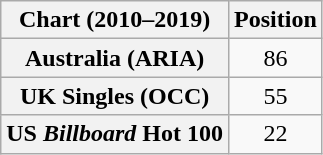<table class="wikitable sortable plainrowheaders" style="text-align:center">
<tr>
<th scope="col">Chart (2010–2019)</th>
<th scope="col">Position</th>
</tr>
<tr>
<th scope="row">Australia (ARIA)</th>
<td>86</td>
</tr>
<tr>
<th scope="row">UK Singles (OCC)</th>
<td>55</td>
</tr>
<tr>
<th scope="row">US <em>Billboard</em> Hot 100</th>
<td>22</td>
</tr>
</table>
